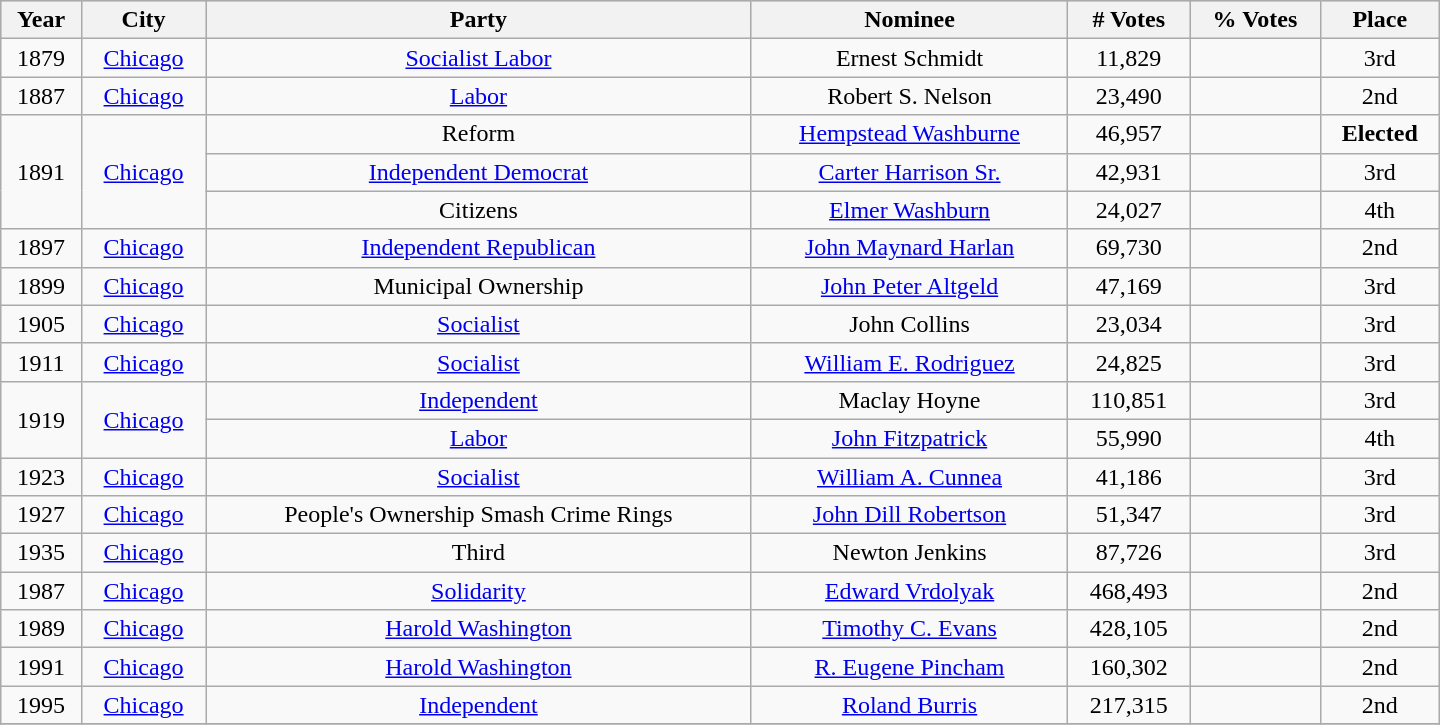<table class="wikitable sortable mw-collapsible" style="text-align:center; width:60em;">
<tr style="background:lightgrey;">
<th>Year</th>
<th>City</th>
<th>Party</th>
<th>Nominee</th>
<th># Votes</th>
<th>% Votes</th>
<th>Place</th>
</tr>
<tr>
<td>1879</td>
<td><a href='#'>Chicago</a></td>
<td><a href='#'>Socialist Labor</a></td>
<td>Ernest Schmidt</td>
<td>11,829</td>
<td></td>
<td>3rd</td>
</tr>
<tr>
<td>1887</td>
<td><a href='#'>Chicago</a></td>
<td><a href='#'>Labor</a></td>
<td>Robert S. Nelson</td>
<td>23,490</td>
<td></td>
<td>2nd</td>
</tr>
<tr>
<td rowspan=3>1891</td>
<td rowspan=3><a href='#'>Chicago</a></td>
<td>Reform</td>
<td><a href='#'>Hempstead Washburne</a></td>
<td>46,957</td>
<td></td>
<td data-sort-value="1st"><strong>Elected</strong></td>
</tr>
<tr>
<td><a href='#'>Independent Democrat</a></td>
<td><a href='#'>Carter Harrison Sr.</a></td>
<td>42,931</td>
<td></td>
<td>3rd</td>
</tr>
<tr>
<td>Citizens</td>
<td><a href='#'>Elmer Washburn</a></td>
<td>24,027</td>
<td></td>
<td>4th</td>
</tr>
<tr>
<td>1897</td>
<td><a href='#'>Chicago</a></td>
<td><a href='#'>Independent Republican</a></td>
<td><a href='#'>John Maynard Harlan</a></td>
<td>69,730</td>
<td></td>
<td>2nd</td>
</tr>
<tr>
<td>1899</td>
<td><a href='#'>Chicago</a></td>
<td>Municipal Ownership</td>
<td><a href='#'>John Peter Altgeld</a></td>
<td>47,169</td>
<td></td>
<td>3rd</td>
</tr>
<tr>
<td>1905</td>
<td><a href='#'>Chicago</a></td>
<td><a href='#'>Socialist</a></td>
<td>John Collins</td>
<td>23,034</td>
<td></td>
<td>3rd</td>
</tr>
<tr>
<td>1911</td>
<td><a href='#'>Chicago</a></td>
<td><a href='#'>Socialist</a></td>
<td><a href='#'>William E. Rodriguez</a></td>
<td>24,825</td>
<td></td>
<td>3rd</td>
</tr>
<tr>
<td rowspan=2>1919</td>
<td rowspan=2><a href='#'>Chicago</a></td>
<td><a href='#'>Independent</a></td>
<td>Maclay Hoyne</td>
<td>110,851</td>
<td></td>
<td>3rd</td>
</tr>
<tr>
<td><a href='#'>Labor</a></td>
<td><a href='#'>John Fitzpatrick</a></td>
<td>55,990</td>
<td></td>
<td>4th</td>
</tr>
<tr>
<td>1923</td>
<td><a href='#'>Chicago</a></td>
<td><a href='#'>Socialist</a></td>
<td><a href='#'>William A. Cunnea</a></td>
<td>41,186</td>
<td></td>
<td>3rd</td>
</tr>
<tr>
<td>1927</td>
<td><a href='#'>Chicago</a></td>
<td>People's Ownership Smash Crime Rings</td>
<td><a href='#'>John Dill Robertson</a></td>
<td>51,347</td>
<td></td>
<td>3rd</td>
</tr>
<tr>
<td>1935</td>
<td><a href='#'>Chicago</a></td>
<td>Third</td>
<td>Newton Jenkins</td>
<td>87,726</td>
<td></td>
<td>3rd</td>
</tr>
<tr>
<td>1987</td>
<td><a href='#'>Chicago</a></td>
<td><a href='#'>Solidarity</a></td>
<td><a href='#'>Edward Vrdolyak</a></td>
<td>468,493</td>
<td></td>
<td>2nd</td>
</tr>
<tr>
<td>1989</td>
<td><a href='#'>Chicago</a></td>
<td><a href='#'>Harold Washington</a></td>
<td><a href='#'>Timothy C. Evans</a></td>
<td>428,105</td>
<td></td>
<td>2nd</td>
</tr>
<tr>
<td>1991</td>
<td><a href='#'>Chicago</a></td>
<td><a href='#'>Harold Washington</a></td>
<td><a href='#'>R. Eugene Pincham</a></td>
<td>160,302</td>
<td></td>
<td>2nd</td>
</tr>
<tr>
<td>1995</td>
<td><a href='#'>Chicago</a></td>
<td><a href='#'>Independent</a></td>
<td><a href='#'>Roland Burris</a></td>
<td>217,315</td>
<td></td>
<td>2nd</td>
</tr>
<tr>
</tr>
</table>
